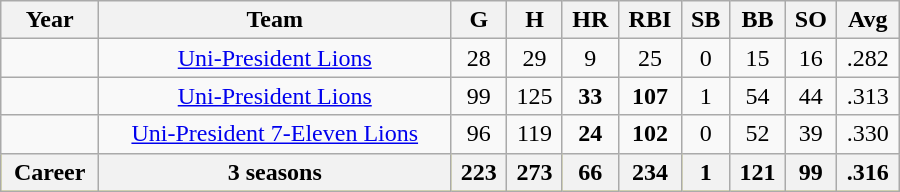<table class="wikitable"  width = 600>
<tr align="center">
<th>Year</th>
<th>Team</th>
<th>G</th>
<th>H</th>
<th>HR</th>
<th>RBI</th>
<th>SB</th>
<th>BB</th>
<th>SO</th>
<th>Avg</th>
</tr>
<tr align="center">
<td></td>
<td><a href='#'>Uni-President Lions</a></td>
<td>28</td>
<td>29</td>
<td>9</td>
<td>25</td>
<td>0</td>
<td>15</td>
<td>16</td>
<td>.282</td>
</tr>
<tr align="center">
<td></td>
<td><a href='#'>Uni-President Lions</a></td>
<td>99</td>
<td>125</td>
<td><strong>33</strong></td>
<td><strong>107</strong></td>
<td>1</td>
<td>54</td>
<td>44</td>
<td>.313</td>
</tr>
<tr align="center">
<td></td>
<td><a href='#'>Uni-President 7-Eleven Lions</a></td>
<td>96</td>
<td>119</td>
<td><strong>24</strong></td>
<td><strong>102</strong></td>
<td>0</td>
<td>52</td>
<td>39</td>
<td>.330</td>
</tr>
<tr style="color:black; background-color:yellow" align="center">
<th>Career</th>
<th>3 seasons</th>
<th>223</th>
<th>273</th>
<th>66</th>
<th>234</th>
<th>1</th>
<th>121</th>
<th>99</th>
<th>.316</th>
</tr>
</table>
